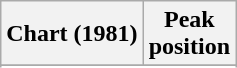<table class="wikitable sortable plainrowheaders">
<tr>
<th>Chart (1981)</th>
<th>Peak<br>position</th>
</tr>
<tr>
</tr>
<tr>
</tr>
<tr>
</tr>
<tr>
</tr>
<tr>
</tr>
<tr>
</tr>
<tr>
</tr>
<tr>
</tr>
<tr>
</tr>
</table>
